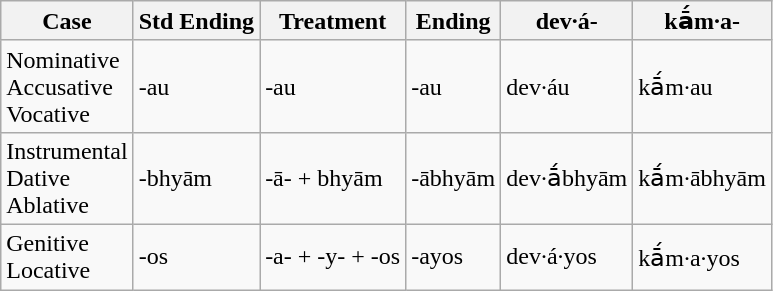<table class="wikitable">
<tr>
<th>Case</th>
<th>Std Ending</th>
<th>Treatment</th>
<th>Ending</th>
<th>dev·á-</th>
<th>kā́m·a-</th>
</tr>
<tr>
<td>Nominative <br> Accusative <br> Vocative</td>
<td>-au</td>
<td>-au</td>
<td>-au</td>
<td>dev·áu</td>
<td>kā́m·au</td>
</tr>
<tr>
<td>Instrumental <br> Dative <br> Ablative</td>
<td>-bhyām</td>
<td>-ā- + bhyām</td>
<td>-ābhyām</td>
<td>dev·ā́bhyām</td>
<td>kā́m·ābhyām</td>
</tr>
<tr>
<td>Genitive <br> Locative</td>
<td>-os</td>
<td>-a- + -y- + -os</td>
<td>-ayos</td>
<td>dev·á·yos</td>
<td>kā́m·a·yos</td>
</tr>
</table>
